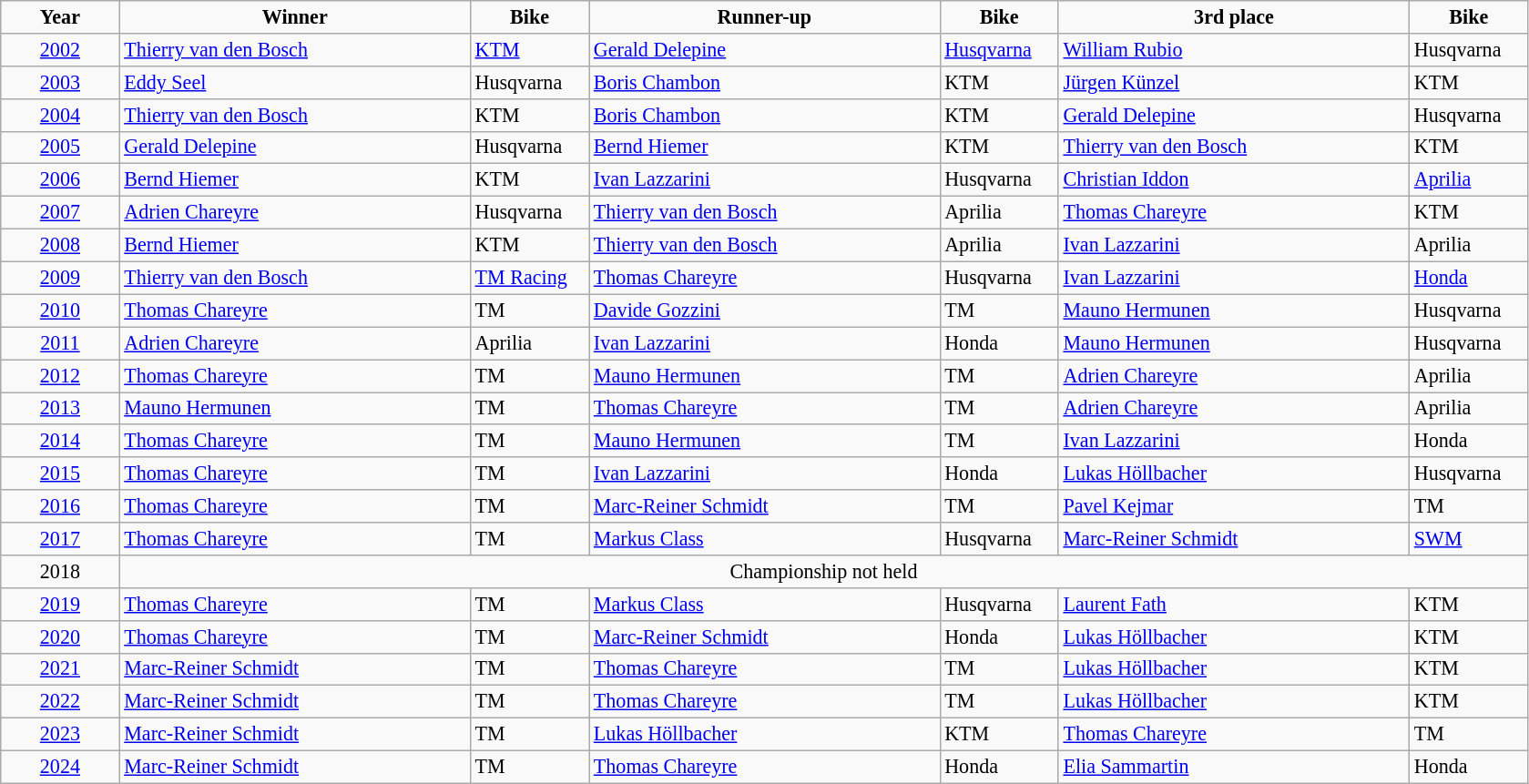<table class="wikitable" style="font-size: 92%">
<tr align=center>
<td width=80px  ><strong>Year</strong></td>
<td width=250px ><strong>Winner</strong></td>
<td width=80px  ><strong>Bike</strong></td>
<td width=250px ><strong>Runner-up</strong></td>
<td width=80px  ><strong>Bike</strong></td>
<td width=250px ><strong>3rd place</strong></td>
<td width=80px  ><strong>Bike</strong></td>
</tr>
<tr>
<td align=center><a href='#'>2002</a></td>
<td> <a href='#'>Thierry van den Bosch</a></td>
<td><a href='#'>KTM</a></td>
<td> <a href='#'>Gerald Delepine</a></td>
<td><a href='#'>Husqvarna</a></td>
<td> <a href='#'>William Rubio</a></td>
<td>Husqvarna</td>
</tr>
<tr>
<td align=center><a href='#'>2003</a></td>
<td> <a href='#'>Eddy Seel</a></td>
<td>Husqvarna</td>
<td> <a href='#'>Boris Chambon</a></td>
<td>KTM</td>
<td> <a href='#'>Jürgen Künzel</a></td>
<td>KTM</td>
</tr>
<tr>
<td align=center><a href='#'>2004</a></td>
<td> <a href='#'>Thierry van den Bosch</a></td>
<td>KTM</td>
<td> <a href='#'>Boris Chambon</a></td>
<td>KTM</td>
<td> <a href='#'>Gerald Delepine</a></td>
<td>Husqvarna</td>
</tr>
<tr>
<td align=center><a href='#'>2005</a></td>
<td> <a href='#'>Gerald Delepine</a></td>
<td>Husqvarna</td>
<td> <a href='#'>Bernd Hiemer</a></td>
<td>KTM</td>
<td> <a href='#'>Thierry van den Bosch</a></td>
<td>KTM</td>
</tr>
<tr>
<td align=center><a href='#'>2006</a></td>
<td> <a href='#'>Bernd Hiemer</a></td>
<td>KTM</td>
<td> <a href='#'>Ivan Lazzarini</a></td>
<td>Husqvarna</td>
<td> <a href='#'>Christian Iddon</a></td>
<td><a href='#'>Aprilia</a></td>
</tr>
<tr>
<td align=center><a href='#'>2007</a></td>
<td> <a href='#'>Adrien Chareyre</a></td>
<td>Husqvarna</td>
<td> <a href='#'>Thierry van den Bosch</a></td>
<td>Aprilia</td>
<td> <a href='#'>Thomas Chareyre</a></td>
<td>KTM</td>
</tr>
<tr>
<td align=center><a href='#'>2008</a></td>
<td> <a href='#'>Bernd Hiemer</a></td>
<td>KTM</td>
<td> <a href='#'>Thierry van den Bosch</a></td>
<td>Aprilia</td>
<td> <a href='#'>Ivan Lazzarini</a></td>
<td>Aprilia</td>
</tr>
<tr>
<td align=center><a href='#'>2009</a></td>
<td> <a href='#'>Thierry van den Bosch</a></td>
<td><a href='#'>TM Racing</a></td>
<td> <a href='#'>Thomas Chareyre</a></td>
<td>Husqvarna</td>
<td> <a href='#'>Ivan Lazzarini</a></td>
<td><a href='#'>Honda</a></td>
</tr>
<tr>
<td align=center><a href='#'>2010</a></td>
<td> <a href='#'>Thomas Chareyre</a></td>
<td>TM</td>
<td> <a href='#'>Davide Gozzini</a></td>
<td>TM</td>
<td> <a href='#'>Mauno Hermunen</a></td>
<td>Husqvarna</td>
</tr>
<tr>
<td align=center><a href='#'>2011</a></td>
<td> <a href='#'>Adrien Chareyre</a></td>
<td>Aprilia</td>
<td> <a href='#'>Ivan Lazzarini</a></td>
<td>Honda</td>
<td> <a href='#'>Mauno Hermunen</a></td>
<td>Husqvarna</td>
</tr>
<tr>
<td align=center><a href='#'>2012</a></td>
<td> <a href='#'>Thomas Chareyre</a></td>
<td>TM</td>
<td> <a href='#'>Mauno Hermunen</a></td>
<td>TM</td>
<td> <a href='#'>Adrien Chareyre</a></td>
<td>Aprilia</td>
</tr>
<tr>
<td align=center><a href='#'>2013</a></td>
<td> <a href='#'>Mauno Hermunen</a></td>
<td>TM</td>
<td> <a href='#'>Thomas Chareyre</a></td>
<td>TM</td>
<td> <a href='#'>Adrien Chareyre</a></td>
<td>Aprilia</td>
</tr>
<tr>
<td align=center><a href='#'>2014</a></td>
<td> <a href='#'>Thomas Chareyre</a></td>
<td>TM</td>
<td> <a href='#'>Mauno Hermunen</a></td>
<td>TM</td>
<td> <a href='#'>Ivan Lazzarini</a></td>
<td>Honda</td>
</tr>
<tr>
<td align=center><a href='#'>2015</a></td>
<td> <a href='#'>Thomas Chareyre</a></td>
<td>TM</td>
<td> <a href='#'>Ivan Lazzarini</a></td>
<td>Honda</td>
<td> <a href='#'>Lukas Höllbacher</a></td>
<td>Husqvarna</td>
</tr>
<tr>
<td align=center><a href='#'>2016</a></td>
<td> <a href='#'>Thomas Chareyre</a></td>
<td>TM</td>
<td> <a href='#'>Marc-Reiner Schmidt</a></td>
<td>TM</td>
<td> <a href='#'>Pavel Kejmar</a></td>
<td>TM</td>
</tr>
<tr>
<td align=center><a href='#'>2017</a></td>
<td> <a href='#'>Thomas Chareyre</a></td>
<td>TM</td>
<td> <a href='#'>Markus Class</a></td>
<td>Husqvarna</td>
<td> <a href='#'>Marc-Reiner Schmidt</a></td>
<td><a href='#'>SWM</a></td>
</tr>
<tr>
<td align=center>2018</td>
<td colspan="6" align="center">Championship not held</td>
</tr>
<tr>
<td align=center><a href='#'>2019</a></td>
<td> <a href='#'>Thomas Chareyre</a></td>
<td>TM</td>
<td> <a href='#'>Markus Class</a></td>
<td>Husqvarna</td>
<td> <a href='#'>Laurent Fath</a></td>
<td>KTM</td>
</tr>
<tr>
<td align=center><a href='#'>2020</a></td>
<td> <a href='#'>Thomas Chareyre</a></td>
<td>TM</td>
<td> <a href='#'>Marc-Reiner Schmidt</a></td>
<td>Honda</td>
<td> <a href='#'>Lukas Höllbacher</a></td>
<td>KTM</td>
</tr>
<tr>
<td align=center><a href='#'>2021</a></td>
<td> <a href='#'>Marc-Reiner Schmidt</a></td>
<td>TM</td>
<td> <a href='#'>Thomas Chareyre</a></td>
<td>TM</td>
<td> <a href='#'>Lukas Höllbacher</a></td>
<td>KTM</td>
</tr>
<tr>
<td align=center><a href='#'>2022</a></td>
<td> <a href='#'>Marc-Reiner Schmidt</a></td>
<td>TM</td>
<td> <a href='#'>Thomas Chareyre</a></td>
<td>TM</td>
<td> <a href='#'>Lukas Höllbacher</a></td>
<td>KTM</td>
</tr>
<tr>
<td align=center><a href='#'>2023</a></td>
<td> <a href='#'>Marc-Reiner Schmidt</a></td>
<td>TM</td>
<td> <a href='#'>Lukas Höllbacher</a></td>
<td>KTM</td>
<td> <a href='#'>Thomas Chareyre</a></td>
<td>TM</td>
</tr>
<tr>
<td align=center><a href='#'>2024</a></td>
<td> <a href='#'>Marc-Reiner Schmidt</a></td>
<td>TM</td>
<td> <a href='#'>Thomas Chareyre</a></td>
<td>Honda</td>
<td> <a href='#'>Elia Sammartin</a></td>
<td>Honda</td>
</tr>
</table>
